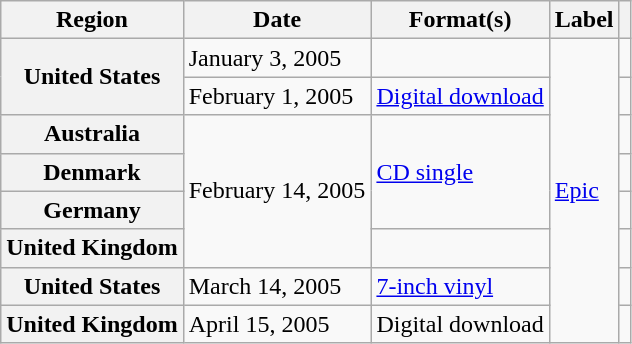<table class="wikitable plainrowheaders">
<tr>
<th scope="col">Region</th>
<th scope="col">Date</th>
<th scope="col">Format(s)</th>
<th scope="col">Label</th>
<th scope="col"></th>
</tr>
<tr>
<th scope="row" rowspan="2">United States</th>
<td>January 3, 2005</td>
<td></td>
<td rowspan="8"><a href='#'>Epic</a></td>
<td></td>
</tr>
<tr>
<td>February 1, 2005</td>
<td><a href='#'>Digital download</a></td>
<td></td>
</tr>
<tr>
<th scope="row">Australia</th>
<td rowspan="4">February 14, 2005</td>
<td rowspan="3"><a href='#'>CD single</a></td>
<td></td>
</tr>
<tr>
<th scope="row">Denmark</th>
<td></td>
</tr>
<tr>
<th scope="row">Germany</th>
<td></td>
</tr>
<tr>
<th scope="row">United Kingdom</th>
<td></td>
<td></td>
</tr>
<tr>
<th scope="row">United States</th>
<td>March 14, 2005</td>
<td><a href='#'>7-inch vinyl</a></td>
<td></td>
</tr>
<tr>
<th scope="row">United Kingdom</th>
<td>April 15, 2005</td>
<td>Digital download</td>
<td></td>
</tr>
</table>
